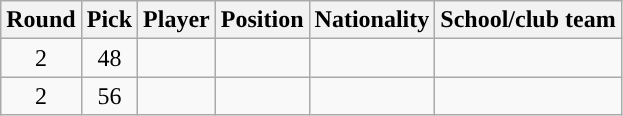<table class="wikitable sortable sortable" style="text-align: center">
<tr>
<th>Round</th>
<th>Pick</th>
<th>Player</th>
<th>Position</th>
<th>Nationality</th>
<th>School/club team</th>
</tr>
<tr style="text-align: center">
<td>2</td>
<td>48</td>
<td></td>
<td></td>
<td></td>
<td></td>
</tr>
<tr style="text-align: center">
<td>2</td>
<td>56</td>
<td></td>
<td></td>
<td></td>
<td></td>
</tr>
</table>
